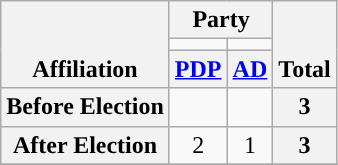<table class=wikitable style="text-align:center">
<tr style="vertical-align:bottom;">
<th rowspan=3>Affiliation</th>
<th colspan=2>Party</th>
<th rowspan=3>Total</th>
</tr>
<tr>
<td style="background-color:"></td>
<td style="background-color:"></td>
</tr>
<tr>
<th><a href='#'>PDP</a></th>
<th><a href='#'>AD</a></th>
</tr>
<tr>
<th>Before Election</th>
<td></td>
<td></td>
<th>3</th>
</tr>
<tr>
<th>After Election</th>
<td>2</td>
<td>1</td>
<th>3</th>
</tr>
<tr>
</tr>
</table>
